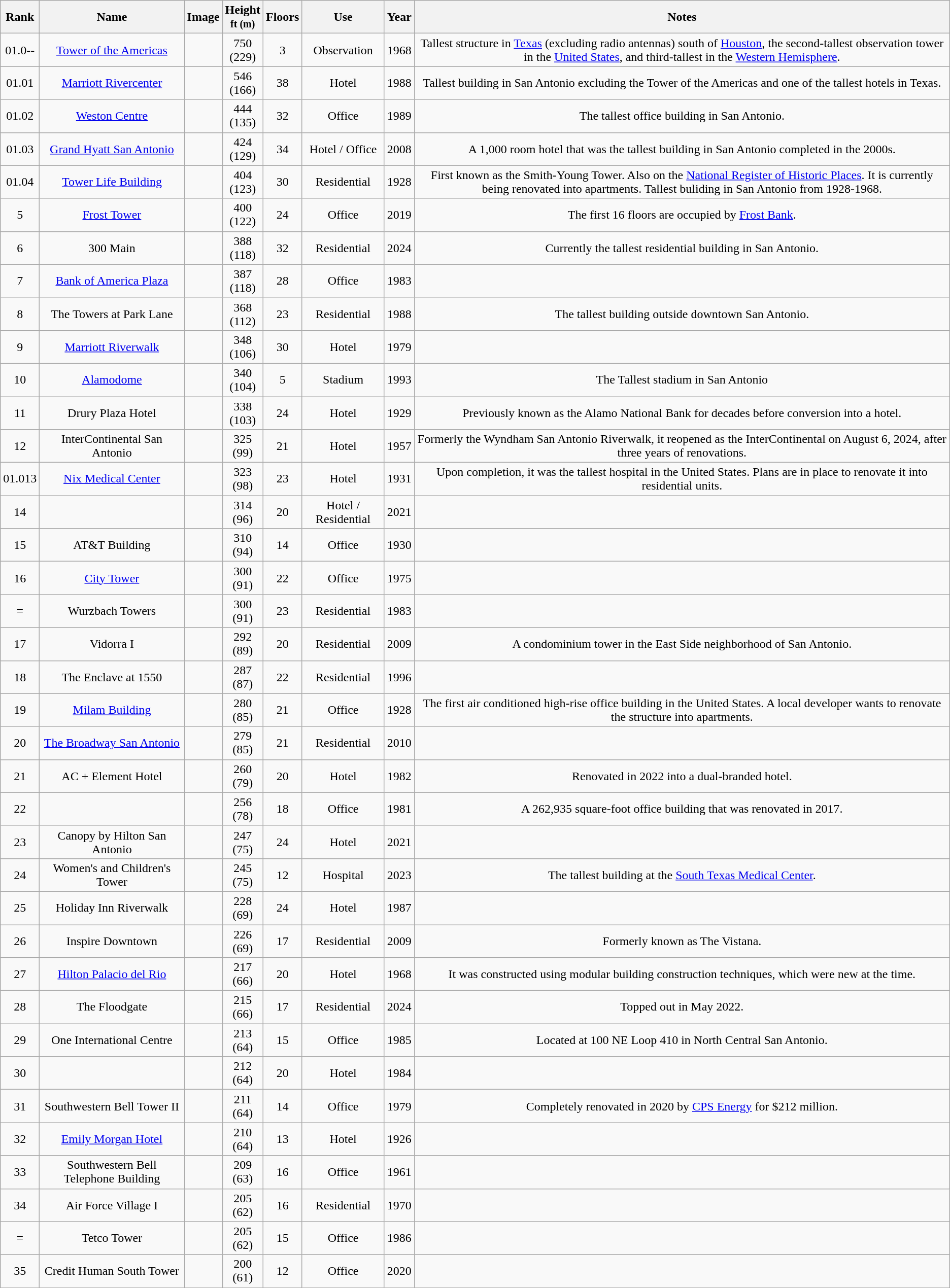<table class="wikitable sortable">
<tr>
<th>Rank</th>
<th>Name</th>
<th class="unsortable">Image</th>
<th>Height<br><small>ft (m)</small></th>
<th>Floors</th>
<th>Use</th>
<th>Year</th>
<th class="unsortable">Notes</th>
</tr>
<tr>
<td align="center"><span>01.0</span>--</td>
<td align="center"><a href='#'>Tower of the Americas</a></td>
<td align="center"></td>
<td align="center">750<br>(229)</td>
<td align="center">3</td>
<td align="center">Observation</td>
<td align="center">1968</td>
<td align="center">Tallest structure in <a href='#'>Texas</a> (excluding radio antennas) south of <a href='#'>Houston</a>, the second-tallest observation tower in the <a href='#'>United States</a>, and third-tallest in the <a href='#'>Western Hemisphere</a>.</td>
</tr>
<tr>
<td align="center"><span>01.0</span>1</td>
<td align="center"><a href='#'>Marriott Rivercenter</a></td>
<td align="center"></td>
<td align="center">546<br>(166)</td>
<td align="center">38</td>
<td align="center">Hotel</td>
<td align="center">1988</td>
<td align="center">Tallest building in San Antonio excluding the Tower of the Americas and one of the tallest hotels in Texas.</td>
</tr>
<tr>
<td align="center"><span>01.0</span>2</td>
<td align="center"><a href='#'>Weston Centre</a></td>
<td align="center"></td>
<td align="center">444<br>(135)</td>
<td align="center">32</td>
<td align="center">Office</td>
<td align="center">1989</td>
<td align="center">The tallest office building in San Antonio.</td>
</tr>
<tr>
<td align="center"><span>01.0</span>3</td>
<td align="center"><a href='#'>Grand Hyatt San Antonio</a></td>
<td align="center"></td>
<td align="center">424<br>(129)</td>
<td align="center">34</td>
<td align="center">Hotel / Office</td>
<td align="center">2008</td>
<td align="center">A 1,000 room hotel that was the tallest building in San Antonio completed in the 2000s.</td>
</tr>
<tr>
<td align="center"><span>01.0</span>4</td>
<td align="center"><a href='#'>Tower Life Building</a></td>
<td align="center"></td>
<td align="center">404<br>(123)</td>
<td align="center">30</td>
<td align="center">Residential</td>
<td align="center">1928</td>
<td align="center">First known as the Smith-Young Tower. Also on the <a href='#'>National Register of Historic Places</a>. It is currently being renovated into apartments. Tallest buliding in San Antonio from 1928-1968.</td>
</tr>
<tr>
<td align="center">5</td>
<td align="center"><a href='#'>Frost Tower</a></td>
<td align="center"></td>
<td align="center">400<br>(122)</td>
<td align="center">24</td>
<td align="center">Office</td>
<td align="center">2019</td>
<td align="center">The first 16 floors are occupied by <a href='#'>Frost Bank</a>.</td>
</tr>
<tr>
<td align="center">6</td>
<td align="center">300 Main</td>
<td align="center"></td>
<td align="center">388<br>(118)</td>
<td align="center">32</td>
<td align="center">Residential</td>
<td align="center">2024</td>
<td align="center">Currently the tallest residential building in San Antonio.</td>
</tr>
<tr>
<td align="center">7</td>
<td align="center"><a href='#'>Bank of America Plaza</a></td>
<td align="center"></td>
<td align="center">387<br>(118)</td>
<td align="center">28</td>
<td align="center">Office</td>
<td align="center">1983</td>
<td align="center"></td>
</tr>
<tr>
<td align="center">8</td>
<td align="center">The Towers at Park Lane</td>
<td></td>
<td align="center">368<br>(112)</td>
<td align="center">23</td>
<td align="center">Residential</td>
<td align="center">1988</td>
<td align="center">The tallest building outside downtown San Antonio.</td>
</tr>
<tr>
<td align="center">9</td>
<td align="center"><a href='#'>Marriott Riverwalk</a></td>
<td align="center"></td>
<td align="center">348<br>(106)</td>
<td align="center">30</td>
<td align="center">Hotel</td>
<td align="center">1979</td>
<td align="center"></td>
</tr>
<tr>
<td align="center">10</td>
<td align="center"><a href='#'>Alamodome</a></td>
<td align="center"></td>
<td align="center">340<br>(104)</td>
<td align="center">5</td>
<td align="center">Stadium</td>
<td align="center">1993</td>
<td align="center">The Tallest stadium in San Antonio </td>
</tr>
<tr>
<td align="center">11</td>
<td align="center">Drury Plaza Hotel</td>
<td align="center"></td>
<td align="center">338<br>(103)</td>
<td align="center">24</td>
<td align="center">Hotel</td>
<td align="center">1929</td>
<td align="center">Previously known as the Alamo National Bank for decades before conversion into a hotel.</td>
</tr>
<tr>
<td align="center">12</td>
<td align="center">InterContinental San Antonio</td>
<td align="center"></td>
<td align="center">325<br>(99)</td>
<td align="center">21</td>
<td align="center">Hotel</td>
<td align="center">1957</td>
<td align="center">Formerly the Wyndham San Antonio Riverwalk, it reopened as the InterContinental on August 6, 2024, after three years of renovations.</td>
</tr>
<tr>
<td align="center"><span>01.0</span>13</td>
<td align="center"><a href='#'>Nix Medical Center</a></td>
<td align="center"></td>
<td align="center">323<br>(98)</td>
<td align="center">23</td>
<td align="center">Hotel</td>
<td align="center">1931</td>
<td align="center">Upon completion, it was the tallest hospital in the United States. Plans are in place to renovate it into residential units.</td>
</tr>
<tr>
<td align="center">14</td>
<td align="center"></td>
<td align="center"></td>
<td align="center">314<br>(96)</td>
<td align="center">20</td>
<td align="center">Hotel / Residential</td>
<td align="center">2021</td>
<td align="center"></td>
</tr>
<tr>
<td align="center">15</td>
<td align="center">AT&T Building</td>
<td align="center"></td>
<td align="center">310<br>(94)</td>
<td align="center">14</td>
<td align="center">Office</td>
<td align="center">1930</td>
<td align="center"></td>
</tr>
<tr>
<td align="center">16</td>
<td align="center"><a href='#'>City Tower</a></td>
<td align="center"></td>
<td align="center">300<br>(91)</td>
<td align="center">22</td>
<td align="center">Office</td>
<td align="center">1975</td>
<td align="center"></td>
</tr>
<tr>
<td align="center">=</td>
<td align="center">Wurzbach Towers</td>
<td></td>
<td align="center">300<br>(91)</td>
<td align="center">23</td>
<td align="center">Residential</td>
<td align="center">1983</td>
<td align="center"></td>
</tr>
<tr>
<td align="center">17</td>
<td align="center">Vidorra I</td>
<td align="center"></td>
<td align="center">292<br>(89)</td>
<td align="center">20</td>
<td align="center">Residential</td>
<td align="center">2009</td>
<td align="center">A condominium tower in the East Side neighborhood of San Antonio.</td>
</tr>
<tr>
<td align="center">18</td>
<td align="center">The Enclave at 1550</td>
<td></td>
<td align="center">287<br>(87)</td>
<td align="center">22</td>
<td align="center">Residential</td>
<td align="center">1996</td>
<td align="center"></td>
</tr>
<tr>
<td align="center">19</td>
<td align="center"><a href='#'>Milam Building</a></td>
<td align="center"></td>
<td align="center">280<br>(85)</td>
<td align="center">21</td>
<td align="center">Office</td>
<td align="center">1928</td>
<td align="center">The first air conditioned high-rise office building in the United States. A local developer wants to renovate the structure into apartments.</td>
</tr>
<tr>
<td align="center">20</td>
<td align="center"><a href='#'>The Broadway San Antonio</a></td>
<td align="center"></td>
<td align="center">279<br>(85)</td>
<td align="center">21</td>
<td align="center">Residential</td>
<td align="center">2010</td>
<td align="center"></td>
</tr>
<tr>
<td align="center">21</td>
<td align="center">AC + Element Hotel</td>
<td></td>
<td align="center">260<br>(79)</td>
<td align="center">20</td>
<td align="center">Hotel</td>
<td align="center">1982</td>
<td align="center">Renovated in 2022 into a dual-branded hotel.</td>
</tr>
<tr>
<td align="center">22</td>
<td align="center"></td>
<td align="center"></td>
<td align="center">256<br>(78)</td>
<td align="center">18</td>
<td align="center">Office</td>
<td align="center">1981</td>
<td align="center">A 262,935 square-foot office building that was renovated in 2017.</td>
</tr>
<tr>
<td align="center">23</td>
<td align="center">Canopy by Hilton San Antonio</td>
<td align="center"></td>
<td align="center">247<br>(75)</td>
<td align="center">24</td>
<td align="center">Hotel</td>
<td align="center">2021</td>
<td align="center"></td>
</tr>
<tr>
<td align="center">24</td>
<td align="center">Women's and Children's Tower</td>
<td></td>
<td align="center">245<br>(75)</td>
<td align="center">12</td>
<td align="center">Hospital</td>
<td align="center">2023</td>
<td align="center">The tallest building at the <a href='#'>South Texas Medical Center</a>.</td>
</tr>
<tr>
<td align="center">25</td>
<td align="center">Holiday Inn Riverwalk</td>
<td></td>
<td align="center">228<br>(69)</td>
<td align="center">24</td>
<td align="center">Hotel</td>
<td align="center">1987</td>
<td align="center"></td>
</tr>
<tr>
<td align="center">26</td>
<td align="center">Inspire Downtown</td>
<td></td>
<td align="center">226<br>(69)</td>
<td align="center">17</td>
<td align="center">Residential</td>
<td align="center">2009</td>
<td align="center">Formerly known as The Vistana.</td>
</tr>
<tr>
<td align="center">27</td>
<td align="center"><a href='#'>Hilton Palacio del Rio</a></td>
<td align="center"></td>
<td align="center">217<br>(66)</td>
<td align="center">20</td>
<td align="center">Hotel</td>
<td align="center">1968</td>
<td align="center">It was constructed using modular building construction techniques, which were new at the time.</td>
</tr>
<tr>
<td align="center">28</td>
<td align="center">The Floodgate</td>
<td align="center"></td>
<td align="center">215<br>(66)</td>
<td align="center">17</td>
<td align="center">Residential</td>
<td align="center">2024</td>
<td align="center">Topped out in May 2022.</td>
</tr>
<tr>
<td align="center">29</td>
<td align="center">One International Centre</td>
<td></td>
<td align="center">213<br>(64)</td>
<td align="center">15</td>
<td align="center">Office</td>
<td align="center">1985</td>
<td align="center">Located at 100 NE Loop 410 in North Central San Antonio.</td>
</tr>
<tr>
<td align="center">30</td>
<td align="center"></td>
<td></td>
<td align="center">212<br>(64)</td>
<td align="center">20</td>
<td align="center">Hotel</td>
<td align="center">1984</td>
<td align="center"></td>
</tr>
<tr>
<td align="center">31</td>
<td align="center">Southwestern Bell Tower II</td>
<td></td>
<td align="center">211<br>(64)</td>
<td align="center">14</td>
<td align="center">Office</td>
<td align="center">1979</td>
<td align="center">Completely renovated in 2020 by <a href='#'>CPS Energy</a> for $212 million.</td>
</tr>
<tr>
<td align="center">32</td>
<td align="center"><a href='#'>Emily Morgan Hotel</a></td>
<td align="center"></td>
<td align="center">210<br>(64)</td>
<td align="center">13</td>
<td align="center">Hotel</td>
<td align="center">1926</td>
<td align="center"></td>
</tr>
<tr>
<td align="center">33</td>
<td align="center">Southwestern Bell Telephone Building</td>
<td align="center"></td>
<td align="center">209<br>(63)</td>
<td align="center">16</td>
<td align="center">Office</td>
<td align="center">1961</td>
<td align="center"></td>
</tr>
<tr>
<td align="center">34</td>
<td align="center">Air Force Village I</td>
<td></td>
<td align="center">205<br>(62)</td>
<td align="center">16</td>
<td align="center">Residential</td>
<td align="center">1970</td>
<td align="center"></td>
</tr>
<tr>
<td align="center">=</td>
<td align="center">Tetco Tower</td>
<td></td>
<td align="center">205<br>(62)</td>
<td align="center">15</td>
<td align="center">Office</td>
<td align="center">1986</td>
<td align="center"></td>
</tr>
<tr>
<td align="center">35</td>
<td align="center">Credit Human South Tower</td>
<td></td>
<td align="center">200<br>(61)</td>
<td align="center">12</td>
<td align="center">Office</td>
<td align="center">2020</td>
<td align="center"></td>
</tr>
</table>
